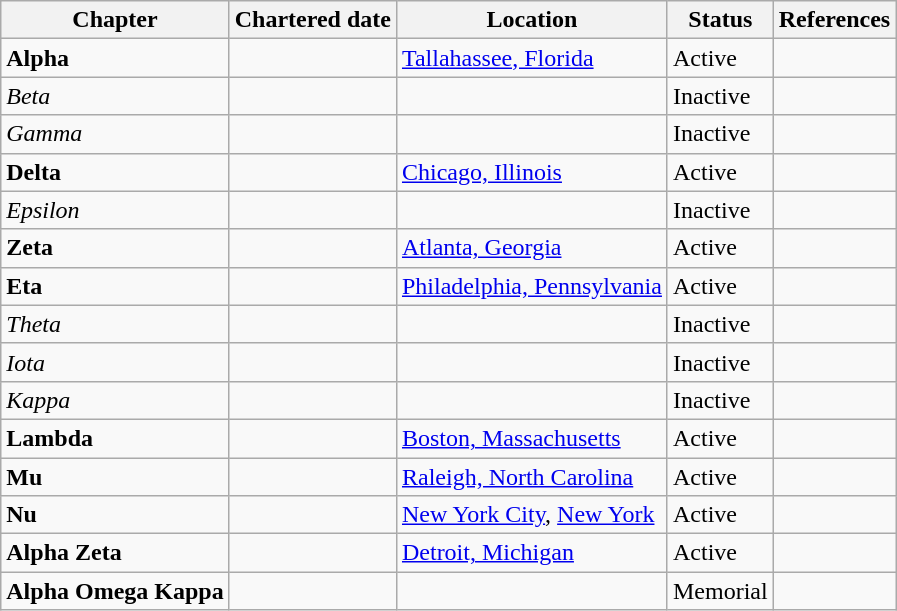<table class="wikitable sortable">
<tr>
<th>Chapter</th>
<th>Chartered date</th>
<th>Location</th>
<th>Status</th>
<th>References</th>
</tr>
<tr>
<td><strong>Alpha</strong></td>
<td></td>
<td><a href='#'>Tallahassee, Florida</a></td>
<td>Active</td>
<td></td>
</tr>
<tr>
<td><em>Beta</em></td>
<td></td>
<td></td>
<td>Inactive</td>
<td></td>
</tr>
<tr>
<td><em>Gamma</em></td>
<td></td>
<td></td>
<td>Inactive</td>
<td></td>
</tr>
<tr>
<td><strong>Delta</strong></td>
<td></td>
<td><a href='#'>Chicago, Illinois</a></td>
<td>Active</td>
<td></td>
</tr>
<tr>
<td><em>Epsilon</em></td>
<td></td>
<td></td>
<td>Inactive</td>
<td></td>
</tr>
<tr>
<td><strong>Zeta</strong></td>
<td></td>
<td><a href='#'>Atlanta, Georgia</a></td>
<td>Active</td>
<td></td>
</tr>
<tr>
<td><strong>Eta</strong></td>
<td></td>
<td><a href='#'>Philadelphia, Pennsylvania</a></td>
<td>Active</td>
<td></td>
</tr>
<tr>
<td><em>Theta</em></td>
<td></td>
<td></td>
<td>Inactive</td>
<td></td>
</tr>
<tr>
<td><em>Iota</em></td>
<td></td>
<td></td>
<td>Inactive</td>
<td></td>
</tr>
<tr>
<td><em>Kappa</em></td>
<td></td>
<td></td>
<td>Inactive</td>
<td></td>
</tr>
<tr>
<td><strong>Lambda</strong></td>
<td></td>
<td><a href='#'>Boston, Massachusetts</a></td>
<td>Active</td>
<td></td>
</tr>
<tr>
<td><strong>Mu</strong></td>
<td></td>
<td><a href='#'>Raleigh, North Carolina</a></td>
<td>Active</td>
<td></td>
</tr>
<tr>
<td><strong>Nu</strong></td>
<td></td>
<td><a href='#'>New York City</a>, <a href='#'>New York</a></td>
<td>Active</td>
<td></td>
</tr>
<tr>
<td><strong>Alpha Zeta</strong></td>
<td></td>
<td><a href='#'>Detroit, Michigan</a></td>
<td>Active</td>
<td></td>
</tr>
<tr>
<td><strong>Alpha Omega Kappa</strong></td>
<td></td>
<td></td>
<td>Memorial</td>
<td></td>
</tr>
</table>
